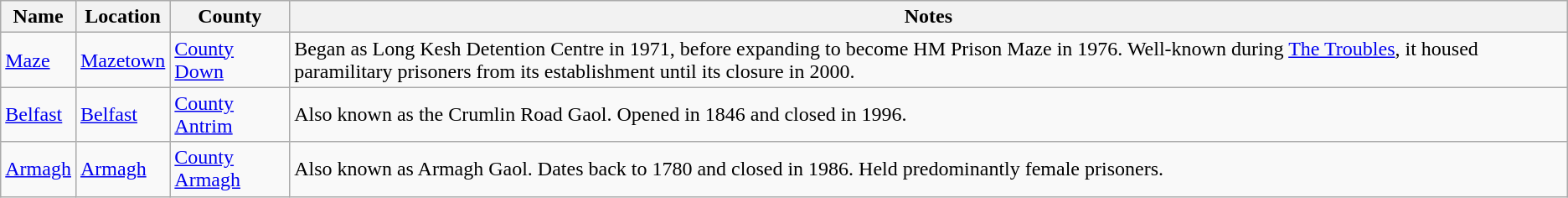<table class="wikitable sortable">
<tr>
<th>Name</th>
<th>Location</th>
<th>County</th>
<th>Notes</th>
</tr>
<tr>
<td><a href='#'>Maze</a></td>
<td><a href='#'>Mazetown</a></td>
<td><a href='#'>County Down</a></td>
<td>Began as Long Kesh Detention Centre in 1971, before expanding to become HM Prison Maze in 1976. Well-known during <a href='#'>The Troubles</a>, it housed paramilitary prisoners from its establishment until its closure in 2000.</td>
</tr>
<tr>
<td><a href='#'>Belfast</a></td>
<td><a href='#'>Belfast</a></td>
<td><a href='#'>County Antrim</a></td>
<td>Also known as the Crumlin Road Gaol. Opened in 1846 and closed in 1996.</td>
</tr>
<tr>
<td><a href='#'>Armagh</a></td>
<td><a href='#'>Armagh</a></td>
<td><a href='#'>County Armagh</a></td>
<td>Also known as Armagh Gaol. Dates back to 1780 and closed in 1986. Held predominantly female prisoners.</td>
</tr>
</table>
